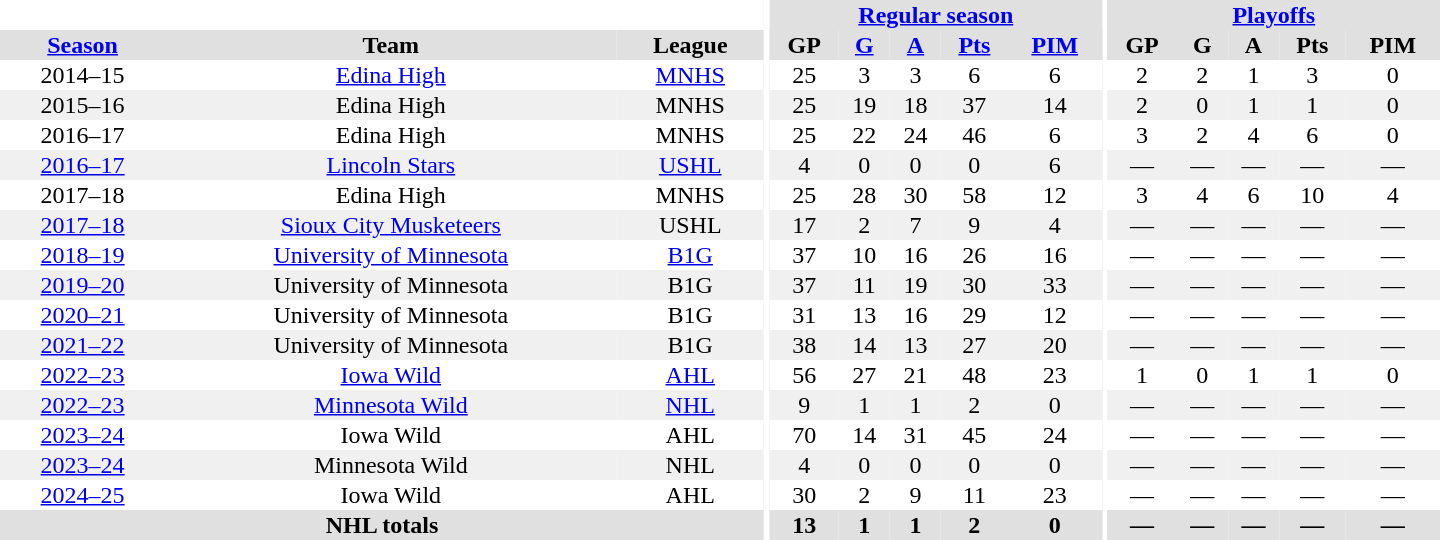<table border="0" cellpadding="1" cellspacing="0" style="text-align:center; width:60em">
<tr bgcolor="#e0e0e0">
<th colspan="3" bgcolor="#ffffff"></th>
<th rowspan="101" bgcolor="#ffffff"></th>
<th colspan="5"><a href='#'>Regular season</a></th>
<th rowspan="101" bgcolor="#ffffff"></th>
<th colspan="5"><a href='#'>Playoffs</a></th>
</tr>
<tr bgcolor="#e0e0e0">
<th><a href='#'>Season</a></th>
<th>Team</th>
<th>League</th>
<th>GP</th>
<th><a href='#'>G</a></th>
<th><a href='#'>A</a></th>
<th><a href='#'>Pts</a></th>
<th><a href='#'>PIM</a></th>
<th>GP</th>
<th>G</th>
<th>A</th>
<th>Pts</th>
<th>PIM</th>
</tr>
<tr>
<td>2014–15</td>
<td><a href='#'>Edina High</a></td>
<td><a href='#'>MNHS</a></td>
<td>25</td>
<td>3</td>
<td>3</td>
<td>6</td>
<td>6</td>
<td>2</td>
<td>2</td>
<td>1</td>
<td>3</td>
<td>0</td>
</tr>
<tr bgcolor="#f0f0f0">
<td>2015–16</td>
<td>Edina High</td>
<td>MNHS</td>
<td>25</td>
<td>19</td>
<td>18</td>
<td>37</td>
<td>14</td>
<td>2</td>
<td>0</td>
<td>1</td>
<td>1</td>
<td>0</td>
</tr>
<tr>
<td>2016–17</td>
<td>Edina High</td>
<td>MNHS</td>
<td>25</td>
<td>22</td>
<td>24</td>
<td>46</td>
<td>6</td>
<td>3</td>
<td>2</td>
<td>4</td>
<td>6</td>
<td>0</td>
</tr>
<tr bgcolor="#f0f0f0">
<td><a href='#'>2016–17</a></td>
<td><a href='#'>Lincoln Stars</a></td>
<td><a href='#'>USHL</a></td>
<td>4</td>
<td>0</td>
<td>0</td>
<td>0</td>
<td>6</td>
<td>—</td>
<td>—</td>
<td>—</td>
<td>—</td>
<td>—</td>
</tr>
<tr>
<td>2017–18</td>
<td>Edina High</td>
<td>MNHS</td>
<td>25</td>
<td>28</td>
<td>30</td>
<td>58</td>
<td>12</td>
<td>3</td>
<td>4</td>
<td>6</td>
<td>10</td>
<td>4</td>
</tr>
<tr bgcolor="#f0f0f0">
<td><a href='#'>2017–18</a></td>
<td><a href='#'>Sioux City Musketeers</a></td>
<td>USHL</td>
<td>17</td>
<td>2</td>
<td>7</td>
<td>9</td>
<td>4</td>
<td>—</td>
<td>—</td>
<td>—</td>
<td>—</td>
<td>—</td>
</tr>
<tr>
<td><a href='#'>2018–19</a></td>
<td><a href='#'>University of Minnesota</a></td>
<td><a href='#'>B1G</a></td>
<td>37</td>
<td>10</td>
<td>16</td>
<td>26</td>
<td>16</td>
<td>—</td>
<td>—</td>
<td>—</td>
<td>—</td>
<td>—</td>
</tr>
<tr bgcolor="#f0f0f0">
<td><a href='#'>2019–20</a></td>
<td>University of Minnesota</td>
<td>B1G</td>
<td>37</td>
<td>11</td>
<td>19</td>
<td>30</td>
<td>33</td>
<td>—</td>
<td>—</td>
<td>—</td>
<td>—</td>
<td>—</td>
</tr>
<tr>
<td><a href='#'>2020–21</a></td>
<td>University of Minnesota</td>
<td>B1G</td>
<td>31</td>
<td>13</td>
<td>16</td>
<td>29</td>
<td>12</td>
<td>—</td>
<td>—</td>
<td>—</td>
<td>—</td>
<td>—</td>
</tr>
<tr bgcolor="#f0f0f0">
<td><a href='#'>2021–22</a></td>
<td>University of Minnesota</td>
<td>B1G</td>
<td>38</td>
<td>14</td>
<td>13</td>
<td>27</td>
<td>20</td>
<td>—</td>
<td>—</td>
<td>—</td>
<td>—</td>
<td>—</td>
</tr>
<tr>
<td><a href='#'>2022–23</a></td>
<td><a href='#'>Iowa Wild</a></td>
<td><a href='#'>AHL</a></td>
<td>56</td>
<td>27</td>
<td>21</td>
<td>48</td>
<td>23</td>
<td>1</td>
<td>0</td>
<td>1</td>
<td>1</td>
<td>0</td>
</tr>
<tr bgcolor="#f0f0f0">
<td><a href='#'>2022–23</a></td>
<td><a href='#'>Minnesota Wild</a></td>
<td><a href='#'>NHL</a></td>
<td>9</td>
<td>1</td>
<td>1</td>
<td>2</td>
<td>0</td>
<td>—</td>
<td>—</td>
<td>—</td>
<td>—</td>
<td>—</td>
</tr>
<tr>
<td><a href='#'>2023–24</a></td>
<td>Iowa Wild</td>
<td>AHL</td>
<td>70</td>
<td>14</td>
<td>31</td>
<td>45</td>
<td>24</td>
<td>—</td>
<td>—</td>
<td>—</td>
<td>—</td>
<td>—</td>
</tr>
<tr bgcolor="#f0f0f0">
<td><a href='#'>2023–24</a></td>
<td>Minnesota Wild</td>
<td>NHL</td>
<td>4</td>
<td>0</td>
<td>0</td>
<td>0</td>
<td>0</td>
<td>—</td>
<td>—</td>
<td>—</td>
<td>—</td>
<td>—</td>
</tr>
<tr>
<td><a href='#'>2024–25</a></td>
<td>Iowa Wild</td>
<td>AHL</td>
<td>30</td>
<td>2</td>
<td>9</td>
<td>11</td>
<td>23</td>
<td>—</td>
<td>—</td>
<td>—</td>
<td>—</td>
<td>—</td>
</tr>
<tr bgcolor="#e0e0e0">
<th colspan="3">NHL totals</th>
<th>13</th>
<th>1</th>
<th>1</th>
<th>2</th>
<th>0</th>
<th>—</th>
<th>—</th>
<th>—</th>
<th>—</th>
<th>—</th>
</tr>
</table>
